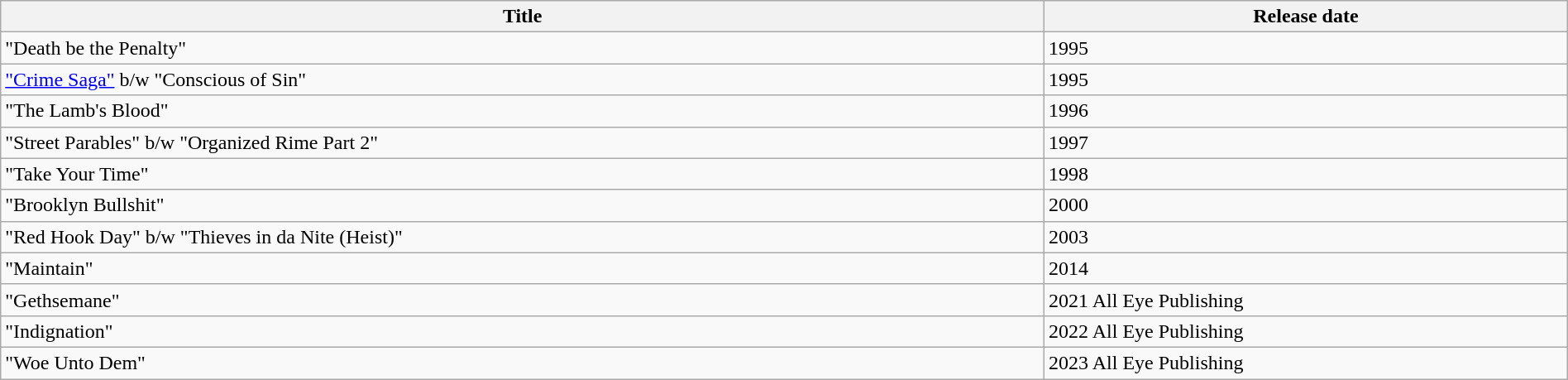<table class="wikitable" width=100%>
<tr>
<th>Title</th>
<th>Release date</th>
</tr>
<tr>
<td>"Death be the Penalty"</td>
<td>1995</td>
</tr>
<tr>
<td><a href='#'>"Crime Saga"</a> b/w "Conscious of Sin"</td>
<td>1995</td>
</tr>
<tr>
<td>"The Lamb's Blood"</td>
<td>1996</td>
</tr>
<tr>
<td>"Street Parables" b/w "Organized Rime Part 2"</td>
<td>1997</td>
</tr>
<tr>
<td>"Take Your Time"</td>
<td>1998</td>
</tr>
<tr>
<td>"Brooklyn Bullshit"</td>
<td>2000</td>
</tr>
<tr>
<td>"Red Hook Day" b/w "Thieves in da Nite (Heist)"</td>
<td>2003</td>
</tr>
<tr>
<td>"Maintain"</td>
<td>2014</td>
</tr>
<tr>
<td>"Gethsemane"</td>
<td>2021 All Eye Publishing</td>
</tr>
<tr>
<td>"Indignation"</td>
<td>2022 All Eye Publishing</td>
</tr>
<tr>
<td>"Woe Unto Dem"</td>
<td>2023 All Eye Publishing</td>
</tr>
</table>
